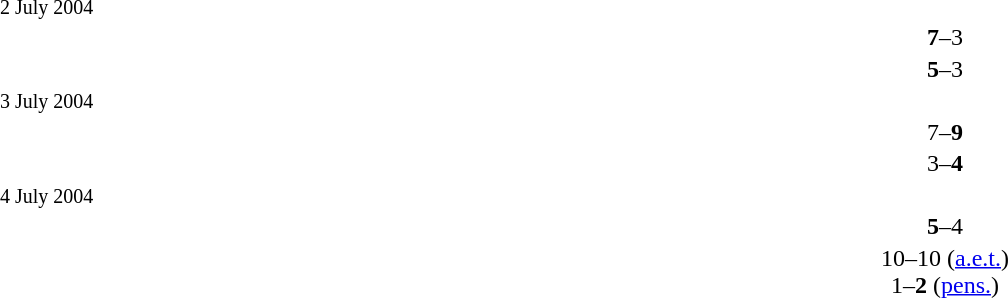<table width=100% cellspacing=1>
<tr>
<th width=40%></th>
<th width=20%></th>
<th></th>
</tr>
<tr>
<td><small>2 July 2004</small></td>
</tr>
<tr>
<td align=right><strong></strong></td>
<td align=center><strong>7</strong>–3</td>
<td></td>
</tr>
<tr>
<td align=right><strong></strong></td>
<td align=center><strong>5</strong>–3</td>
<td></td>
</tr>
<tr>
<td><small>3 July 2004</small></td>
</tr>
<tr>
<td align=right></td>
<td align=center>7–<strong>9</strong></td>
<td><strong></strong></td>
</tr>
<tr>
<td align=right></td>
<td align=center>3–<strong>4</strong></td>
<td><strong></strong></td>
</tr>
<tr>
<td><small>4 July 2004</small></td>
</tr>
<tr>
<td align=right><strong></strong></td>
<td align=center><strong>5</strong>–4</td>
<td></td>
</tr>
<tr>
<td align=right></td>
<td align=center>10–10 (<a href='#'>a.e.t.</a>)<br>1–<strong>2</strong> (<a href='#'>pens.</a>)</td>
<td><strong></strong></td>
</tr>
</table>
